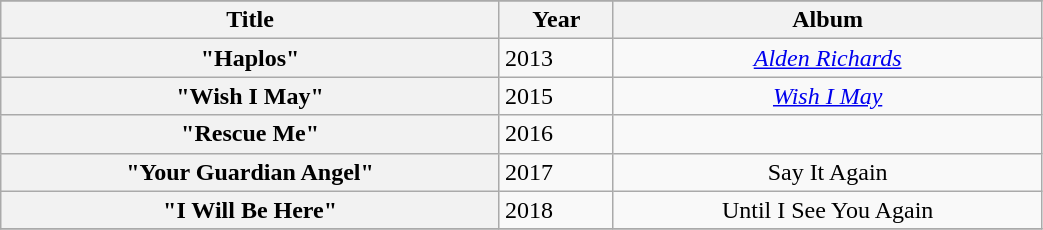<table class="wikitable sortable" style="width:55%">
<tr style="text-align:center;">
</tr>
<tr>
<th>Title</th>
<th>Year</th>
<th>Album</th>
</tr>
<tr>
<th>"Haplos"</th>
<td>2013</td>
<td align="center"><em><a href='#'>Alden Richards</a></em></td>
</tr>
<tr>
<th>"Wish I May"</th>
<td>2015</td>
<td align="center"><em><a href='#'>Wish I May</a></em></td>
</tr>
<tr>
<th>"Rescue Me"</th>
<td>2016</td>
<td></td>
</tr>
<tr>
<th>"Your Guardian Angel"</th>
<td>2017</td>
<td align="center">Say It Again</td>
</tr>
<tr>
<th>"I Will Be Here"</th>
<td>2018</td>
<td align="center">Until I See You Again</td>
</tr>
<tr>
</tr>
</table>
